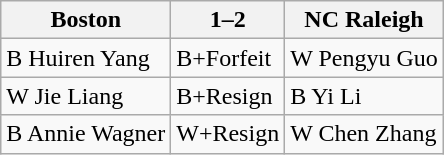<table class="wikitable">
<tr>
<th>Boston</th>
<th>1–2</th>
<th>NC Raleigh</th>
</tr>
<tr>
<td>B Huiren Yang</td>
<td>B+Forfeit</td>
<td>W Pengyu Guo</td>
</tr>
<tr>
<td>W Jie Liang</td>
<td>B+Resign</td>
<td>B Yi Li</td>
</tr>
<tr>
<td>B Annie Wagner</td>
<td>W+Resign</td>
<td>W Chen Zhang</td>
</tr>
</table>
